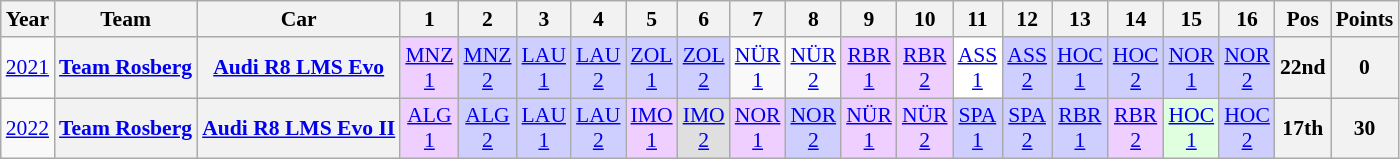<table class="wikitable" style="text-align:center; font-size:90%">
<tr>
<th>Year</th>
<th>Team</th>
<th>Car</th>
<th>1</th>
<th>2</th>
<th>3</th>
<th>4</th>
<th>5</th>
<th>6</th>
<th>7</th>
<th>8</th>
<th>9</th>
<th>10</th>
<th>11</th>
<th>12</th>
<th>13</th>
<th>14</th>
<th>15</th>
<th>16</th>
<th>Pos</th>
<th>Points</th>
</tr>
<tr>
<td><a href='#'>2021</a></td>
<th><a href='#'>Team Rosberg</a></th>
<th><a href='#'>Audi R8 LMS Evo</a></th>
<td style="background:#EFCFFF;"><a href='#'>MNZ<br>1</a><br></td>
<td style="background:#CFCFFF;"><a href='#'>MNZ<br>2</a><br></td>
<td style="background:#CFCFFF;"><a href='#'>LAU<br>1</a><br></td>
<td style="background:#CFCFFF;"><a href='#'>LAU<br>2</a><br></td>
<td style="background:#CFCFFF;"><a href='#'>ZOL<br>1</a><br></td>
<td style="background:#CFCFFF;"><a href='#'>ZOL<br>2</a><br></td>
<td><a href='#'>NÜR<br>1</a></td>
<td><a href='#'>NÜR<br>2</a></td>
<td style="background:#EFCFFF;"><a href='#'>RBR<br>1</a><br></td>
<td style="background:#EFCFFF;"><a href='#'>RBR<br>2</a><br></td>
<td style="background:#FFFFFF;"><a href='#'>ASS<br>1</a><br></td>
<td style="background:#CFCFFF;"><a href='#'>ASS<br>2</a><br></td>
<td style="background:#CFCFFF;"><a href='#'>HOC<br>1</a><br></td>
<td style="background:#CFCFFF;"><a href='#'>HOC<br>2</a><br></td>
<td style="background:#CFCFFF;"><a href='#'>NOR<br>1</a><br></td>
<td style="background:#CFCFFF;"><a href='#'>NOR<br>2</a><br></td>
<th>22nd</th>
<th>0</th>
</tr>
<tr>
<td><a href='#'>2022</a></td>
<th><a href='#'>Team Rosberg</a></th>
<th><a href='#'>Audi R8 LMS Evo II</a></th>
<td style="background:#EFCFFF;"><a href='#'>ALG<br>1</a><br></td>
<td style="background:#CFCFFF;"><a href='#'>ALG<br>2</a><br></td>
<td style="background:#CFCFFF;"><a href='#'>LAU<br>1</a><br></td>
<td style="background:#CFCFFF;"><a href='#'>LAU<br>2</a><br></td>
<td style="background:#EFCFFF;"><a href='#'>IMO<br>1</a><br></td>
<td style="background:#DFDFDF;"><a href='#'>IMO<br>2</a><br></td>
<td style="background:#efcfff;"><a href='#'>NOR<br>1</a><br></td>
<td style="background:#CFCFFF;"><a href='#'>NOR<br>2</a><br></td>
<td style="background:#EFCFFF;"><a href='#'>NÜR<br>1</a><br></td>
<td style="background:#EFCFFF;"><a href='#'>NÜR<br>2</a><br></td>
<td style="background:#CFCFFF;"><a href='#'>SPA<br>1</a><br></td>
<td style="background:#CFCFFF;"><a href='#'>SPA<br>2</a><br></td>
<td style="background:#CFCFFF;"><a href='#'>RBR<br>1</a><br></td>
<td style="background:#EFCFFF;"><a href='#'>RBR<br>2</a><br></td>
<td style="background:#DFFFDF;"><a href='#'>HOC<br>1</a><br></td>
<td style="background:#CFCFFF;"><a href='#'>HOC<br>2</a><br></td>
<th>17th</th>
<th>30</th>
</tr>
</table>
